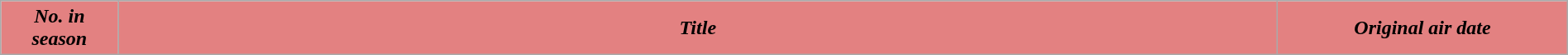<table class="wikitable plainrowheaders" style="width:100%;">
<tr style="color:black">
<th style="background:#E38181; width: 4%"><em>No. in<br>season</em></th>
<th style="background:#E38181 ; width: 40%"><em>Title</em></th>
<th style="background:#E38181; width: 10%"><em>Original air date</em><br>



























</th>
</tr>
</table>
